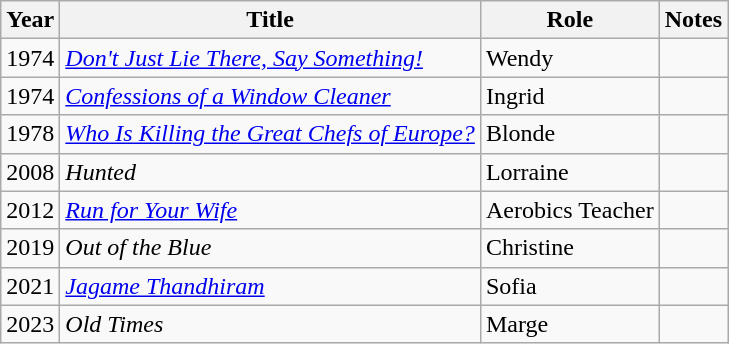<table class="wikitable">
<tr>
<th>Year</th>
<th>Title</th>
<th>Role</th>
<th>Notes</th>
</tr>
<tr>
<td>1974</td>
<td><em><a href='#'>Don't Just Lie There, Say Something!</a></em></td>
<td>Wendy</td>
<td></td>
</tr>
<tr>
<td>1974</td>
<td><em><a href='#'>Confessions of a Window Cleaner</a></em></td>
<td>Ingrid</td>
<td></td>
</tr>
<tr>
<td>1978</td>
<td><em><a href='#'>Who Is Killing the Great Chefs of Europe?</a></em></td>
<td>Blonde</td>
<td></td>
</tr>
<tr>
<td>2008</td>
<td><em>Hunted</em></td>
<td>Lorraine</td>
<td></td>
</tr>
<tr>
<td>2012</td>
<td><em><a href='#'>Run for Your Wife</a></em></td>
<td>Aerobics Teacher</td>
<td></td>
</tr>
<tr>
<td>2019</td>
<td><em>Out of the Blue</em></td>
<td>Christine</td>
<td></td>
</tr>
<tr>
<td>2021</td>
<td><em><a href='#'>Jagame Thandhiram</a></em></td>
<td>Sofia</td>
<td></td>
</tr>
<tr>
<td>2023</td>
<td><em>Old Times</em></td>
<td>Marge</td>
<td></td>
</tr>
</table>
